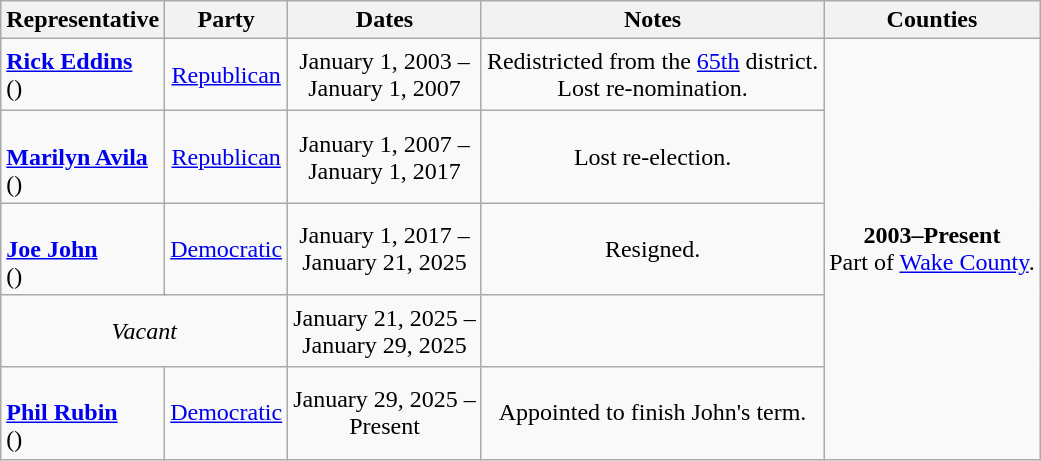<table class=wikitable style="text-align:center">
<tr>
<th>Representative</th>
<th>Party</th>
<th>Dates</th>
<th>Notes</th>
<th>Counties</th>
</tr>
<tr style="height:3em">
<td align=left><strong><a href='#'>Rick Eddins</a></strong><br>()</td>
<td><a href='#'>Republican</a></td>
<td nowrap>January 1, 2003 – <br> January 1, 2007</td>
<td>Redistricted from the <a href='#'>65th</a> district. <br> Lost re-nomination.</td>
<td rowspan="7"><strong>2003–Present</strong> <br> Part of <a href='#'>Wake County</a>.</td>
</tr>
<tr style="height:3em">
<td align=left><br><strong><a href='#'>Marilyn Avila</a></strong><br>()</td>
<td><a href='#'>Republican</a></td>
<td nowrap>January 1, 2007 – <br> January 1, 2017</td>
<td>Lost re-election.</td>
</tr>
<tr style="height:3em">
<td align=left><br><strong><a href='#'>Joe John</a></strong><br>()</td>
<td><a href='#'>Democratic</a></td>
<td nowrap>January 1, 2017 – <br> January 21, 2025</td>
<td>Resigned.</td>
</tr>
<tr style="height:3em">
<td colspan=2 align=center><em>Vacant</em></td>
<td nowrap>January 21, 2025 – <br> January 29, 2025</td>
<td></td>
</tr>
<tr style="height:3em">
<td align=left><br><strong><a href='#'>Phil Rubin</a></strong><br>()</td>
<td><a href='#'>Democratic</a></td>
<td nowrap>January 29, 2025 – <br> Present</td>
<td>Appointed to finish John's term.</td>
</tr>
</table>
